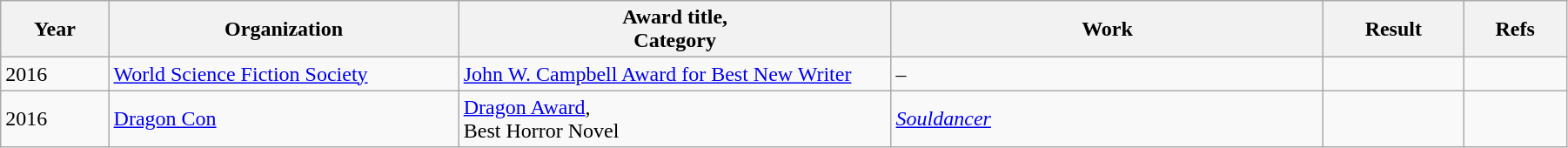<table class="wikitable" style="width:95%;" cellpadding="5">
<tr>
<th scope="col" style="width:30px;">Year</th>
<th scope="col" style="width:120px;">Organization</th>
<th scope="col" style="width:150px;">Award title,<br>Category</th>
<th scope="col" style="width:150px;">Work</th>
<th scope="col" style="width:10px;">Result</th>
<th scope="col" style="width:10px;">Refs<br></th>
</tr>
<tr>
<td>2016</td>
<td><a href='#'>World Science Fiction Society</a></td>
<td><a href='#'>John W. Campbell Award for Best New Writer</a></td>
<td>–</td>
<td></td>
<td></td>
</tr>
<tr>
<td>2016</td>
<td><a href='#'>Dragon Con</a></td>
<td><a href='#'>Dragon Award</a>,<br>Best Horror Novel</td>
<td><em><a href='#'>Souldancer</a></em></td>
<td></td>
<td></td>
</tr>
</table>
